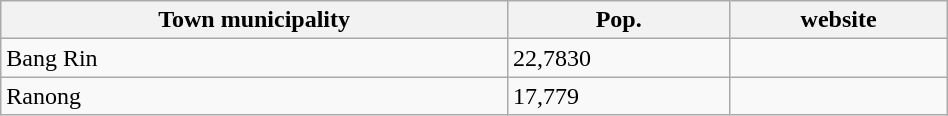<table class="wikitable" style="width:50%;">
<tr>
<th>Town municipality</th>
<th>Pop.</th>
<th>website</th>
</tr>
<tr>
<td>Bang Rin</td>
<td>22,7830</td>
<td></td>
</tr>
<tr>
<td>Ranong</td>
<td>17,779</td>
<td></td>
</tr>
</table>
